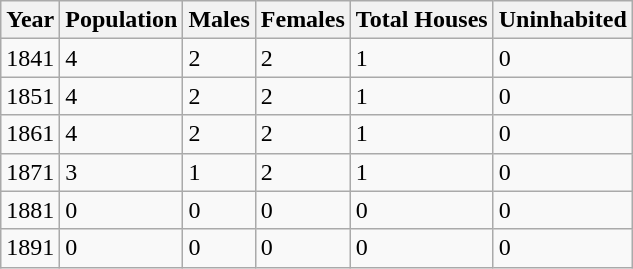<table class="wikitable">
<tr>
<th>Year</th>
<th>Population</th>
<th>Males</th>
<th>Females</th>
<th>Total Houses</th>
<th>Uninhabited</th>
</tr>
<tr>
<td>1841</td>
<td>4</td>
<td>2</td>
<td>2</td>
<td>1</td>
<td>0</td>
</tr>
<tr>
<td>1851</td>
<td>4</td>
<td>2</td>
<td>2</td>
<td>1</td>
<td>0</td>
</tr>
<tr>
<td>1861</td>
<td>4</td>
<td>2</td>
<td>2</td>
<td>1</td>
<td>0</td>
</tr>
<tr>
<td>1871</td>
<td>3</td>
<td>1</td>
<td>2</td>
<td>1</td>
<td>0</td>
</tr>
<tr>
<td>1881</td>
<td>0</td>
<td>0</td>
<td>0</td>
<td>0</td>
<td>0</td>
</tr>
<tr>
<td>1891</td>
<td>0</td>
<td>0</td>
<td>0</td>
<td>0</td>
<td>0</td>
</tr>
</table>
